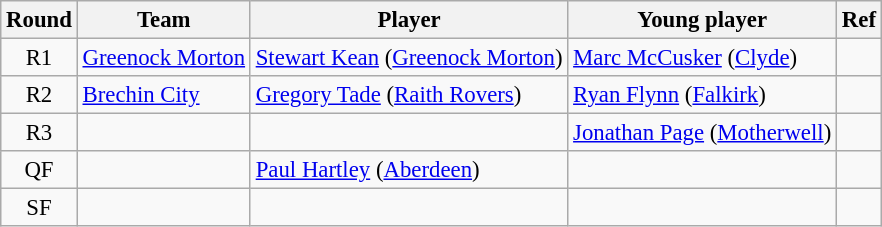<table class="wikitable" style="font-size:95%">
<tr>
<th>Round</th>
<th>Team</th>
<th>Player</th>
<th>Young player</th>
<th>Ref</th>
</tr>
<tr>
<td style="text-align:center">R1</td>
<td><a href='#'>Greenock Morton</a></td>
<td><a href='#'>Stewart Kean</a> (<a href='#'>Greenock Morton</a>)</td>
<td><a href='#'>Marc McCusker</a> (<a href='#'>Clyde</a>)</td>
<td></td>
</tr>
<tr>
<td style="text-align:center">R2</td>
<td><a href='#'>Brechin City</a></td>
<td><a href='#'>Gregory Tade</a> (<a href='#'>Raith Rovers</a>)</td>
<td><a href='#'>Ryan Flynn</a> (<a href='#'>Falkirk</a>)</td>
<td></td>
</tr>
<tr>
<td style="text-align:center">R3</td>
<td></td>
<td></td>
<td><a href='#'>Jonathan Page</a> (<a href='#'>Motherwell</a>)</td>
<td></td>
</tr>
<tr>
<td style="text-align:center">QF</td>
<td></td>
<td><a href='#'>Paul Hartley</a> (<a href='#'>Aberdeen</a>)</td>
<td></td>
<td></td>
</tr>
<tr>
<td style="text-align:center">SF</td>
<td></td>
<td></td>
<td></td>
<td></td>
</tr>
</table>
